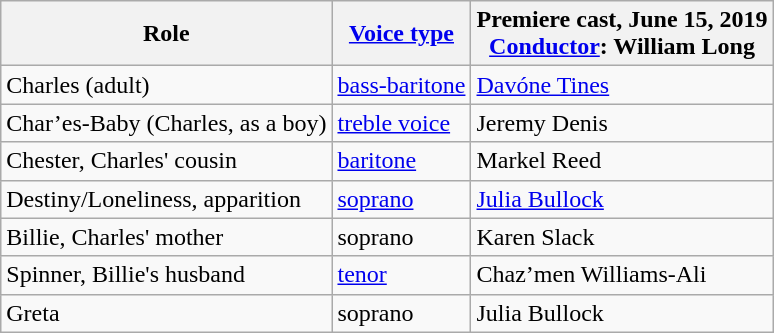<table class="wikitable">
<tr>
<th>Role</th>
<th><a href='#'>Voice type</a></th>
<th>Premiere cast, June 15, 2019<br><a href='#'>Conductor</a>: William Long</th>
</tr>
<tr>
<td>Charles (adult)</td>
<td><a href='#'>bass-baritone</a></td>
<td><a href='#'>Davóne Tines</a></td>
</tr>
<tr>
<td>Char’es-Baby (Charles, as a boy)</td>
<td><a href='#'>treble voice</a></td>
<td>Jeremy Denis</td>
</tr>
<tr>
<td>Chester, Charles' cousin</td>
<td><a href='#'>baritone</a></td>
<td>Markel Reed</td>
</tr>
<tr>
<td>Destiny/Loneliness, apparition</td>
<td><a href='#'>soprano</a></td>
<td><a href='#'>Julia Bullock</a></td>
</tr>
<tr>
<td>Billie, Charles' mother</td>
<td>soprano</td>
<td>Karen Slack</td>
</tr>
<tr>
<td>Spinner, Billie's husband</td>
<td><a href='#'>tenor</a></td>
<td>Chaz’men Williams-Ali</td>
</tr>
<tr>
<td>Greta</td>
<td>soprano</td>
<td>Julia Bullock</td>
</tr>
</table>
